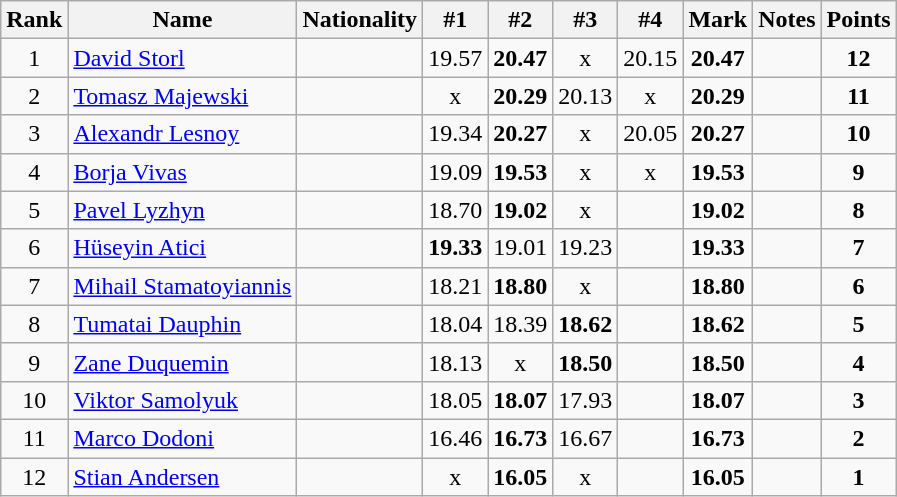<table class="wikitable sortable" style="text-align:center">
<tr>
<th>Rank</th>
<th>Name</th>
<th>Nationality</th>
<th>#1</th>
<th>#2</th>
<th>#3</th>
<th>#4</th>
<th>Mark</th>
<th>Notes</th>
<th>Points</th>
</tr>
<tr>
<td>1</td>
<td align=left><a href='#'>David Storl</a></td>
<td align=left></td>
<td>19.57</td>
<td><strong>20.47</strong></td>
<td>x</td>
<td>20.15</td>
<td><strong>20.47</strong></td>
<td></td>
<td><strong>12</strong></td>
</tr>
<tr>
<td>2</td>
<td align=left><a href='#'>Tomasz Majewski</a></td>
<td align=left></td>
<td>x</td>
<td><strong>20.29</strong></td>
<td>20.13</td>
<td>x</td>
<td><strong>20.29</strong></td>
<td></td>
<td><strong>11</strong></td>
</tr>
<tr>
<td>3</td>
<td align=left><a href='#'>Alexandr Lesnoy</a></td>
<td align=left></td>
<td>19.34</td>
<td><strong>20.27</strong></td>
<td>x</td>
<td>20.05</td>
<td><strong>20.27</strong></td>
<td></td>
<td><strong>10</strong></td>
</tr>
<tr>
<td>4</td>
<td align=left><a href='#'>Borja Vivas</a></td>
<td align=left></td>
<td>19.09</td>
<td><strong>19.53</strong></td>
<td>x</td>
<td>x</td>
<td><strong>19.53</strong></td>
<td></td>
<td><strong>9</strong></td>
</tr>
<tr>
<td>5</td>
<td align=left><a href='#'>Pavel Lyzhyn</a></td>
<td align=left></td>
<td>18.70</td>
<td><strong>19.02</strong></td>
<td>x</td>
<td></td>
<td><strong>19.02</strong></td>
<td></td>
<td><strong>8</strong></td>
</tr>
<tr>
<td>6</td>
<td align=left><a href='#'>Hüseyin Atici</a></td>
<td align=left></td>
<td><strong>19.33</strong></td>
<td>19.01</td>
<td>19.23</td>
<td></td>
<td><strong>19.33</strong></td>
<td></td>
<td><strong>7</strong></td>
</tr>
<tr>
<td>7</td>
<td align=left><a href='#'>Mihail Stamatoyiannis</a></td>
<td align=left></td>
<td>18.21</td>
<td><strong>18.80</strong></td>
<td>x</td>
<td></td>
<td><strong>18.80</strong></td>
<td></td>
<td><strong>6</strong></td>
</tr>
<tr>
<td>8</td>
<td align=left><a href='#'>Tumatai Dauphin</a></td>
<td align=left></td>
<td>18.04</td>
<td>18.39</td>
<td><strong>18.62</strong></td>
<td></td>
<td><strong>18.62</strong></td>
<td></td>
<td><strong>5</strong></td>
</tr>
<tr>
<td>9</td>
<td align=left><a href='#'>Zane Duquemin</a></td>
<td align=left></td>
<td>18.13</td>
<td>x</td>
<td><strong>18.50</strong></td>
<td></td>
<td><strong>18.50</strong></td>
<td></td>
<td><strong>4</strong></td>
</tr>
<tr>
<td>10</td>
<td align=left><a href='#'>Viktor Samolyuk</a></td>
<td align=left></td>
<td>18.05</td>
<td><strong>18.07</strong></td>
<td>17.93</td>
<td></td>
<td><strong>18.07</strong></td>
<td></td>
<td><strong>3</strong></td>
</tr>
<tr>
<td>11</td>
<td align=left><a href='#'>Marco Dodoni</a></td>
<td align=left></td>
<td>16.46</td>
<td><strong>16.73</strong></td>
<td>16.67</td>
<td></td>
<td><strong>16.73</strong></td>
<td></td>
<td><strong>2</strong></td>
</tr>
<tr>
<td>12</td>
<td align=left><a href='#'>Stian Andersen</a></td>
<td align=left></td>
<td>x</td>
<td><strong>16.05</strong></td>
<td>x</td>
<td></td>
<td><strong>16.05</strong></td>
<td></td>
<td><strong>1</strong></td>
</tr>
</table>
